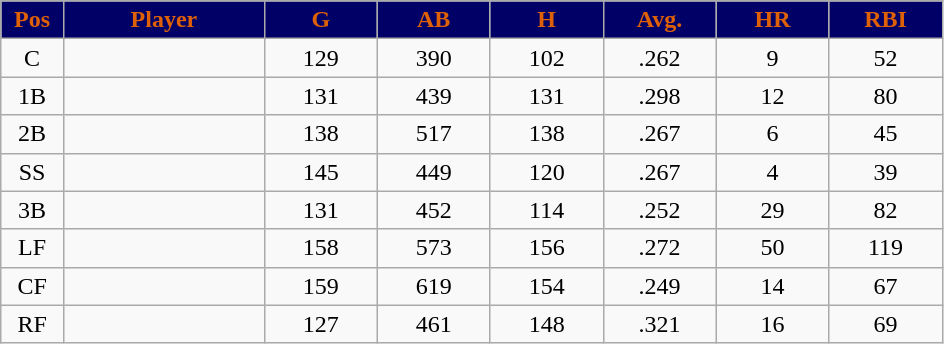<table class="wikitable sortable">
<tr>
<th style="background:#000066; color: #de6108; width:5%;">Pos</th>
<th style="background:#000066; color: #de6108; width:16%;">Player</th>
<th style="background:#000066; color: #de6108; width:9%;">G</th>
<th style="background:#000066; color: #de6108; width:9%;">AB</th>
<th style="background:#000066; color: #de6108; width:9%;">H</th>
<th style="background:#000066; color: #de6108; width:9%;">Avg.</th>
<th style="background:#000066; color: #de6108; width:9%;">HR</th>
<th style="background:#000066; color: #de6108; width:9%;">RBI</th>
</tr>
<tr style="text-align:center;">
<td>C</td>
<td></td>
<td>129</td>
<td>390</td>
<td>102</td>
<td>.262</td>
<td>9</td>
<td>52</td>
</tr>
<tr style="text-align:center;">
<td>1B</td>
<td></td>
<td>131</td>
<td>439</td>
<td>131</td>
<td>.298</td>
<td>12</td>
<td>80</td>
</tr>
<tr style="text-align:center;">
<td>2B</td>
<td></td>
<td>138</td>
<td>517</td>
<td>138</td>
<td>.267</td>
<td>6</td>
<td>45</td>
</tr>
<tr style="text-align:center;">
<td>SS</td>
<td></td>
<td>145</td>
<td>449</td>
<td>120</td>
<td>.267</td>
<td>4</td>
<td>39</td>
</tr>
<tr style="text-align:center;">
<td>3B</td>
<td></td>
<td>131</td>
<td>452</td>
<td>114</td>
<td>.252</td>
<td>29</td>
<td>82</td>
</tr>
<tr style="text-align:center;">
<td>LF</td>
<td></td>
<td>158</td>
<td>573</td>
<td>156</td>
<td>.272</td>
<td>50</td>
<td>119</td>
</tr>
<tr style="text-align:center;">
<td>CF</td>
<td></td>
<td>159</td>
<td>619</td>
<td>154</td>
<td>.249</td>
<td>14</td>
<td>67</td>
</tr>
<tr style="text-align:center;">
<td>RF</td>
<td></td>
<td>127</td>
<td>461</td>
<td>148</td>
<td>.321</td>
<td>16</td>
<td>69</td>
</tr>
</table>
